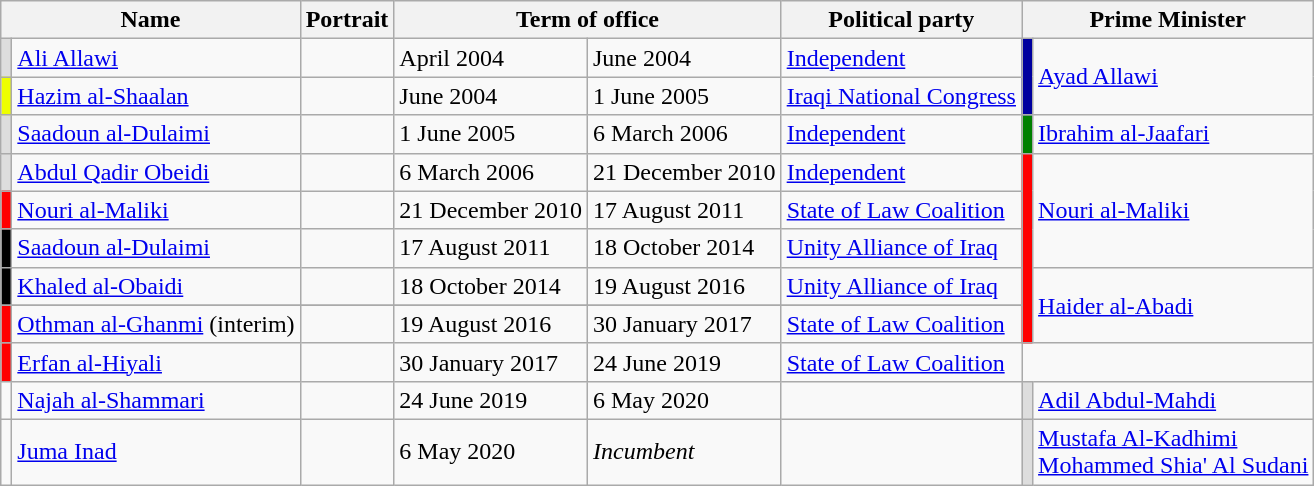<table class="wikitable">
<tr>
<th colspan=2>Name</th>
<th>Portrait</th>
<th colspan=2>Term of office</th>
<th>Political party</th>
<th colspan=2>Prime Minister</th>
</tr>
<tr>
<td bgcolor="#DDDDDD"></td>
<td><a href='#'>Ali Allawi</a></td>
<td></td>
<td>April 2004</td>
<td>June 2004</td>
<td><a href='#'>Independent</a></td>
<td rowspan="2" bgcolor="#00009F"></td>
<td rowspan="2"><a href='#'>Ayad Allawi</a></td>
</tr>
<tr>
<td bgcolor="#EEFF00"></td>
<td><a href='#'>Hazim al-Shaalan</a></td>
<td></td>
<td>June 2004</td>
<td>1 June 2005</td>
<td><a href='#'>Iraqi National Congress</a></td>
</tr>
<tr>
<td bgcolor="#DDDDDD"></td>
<td><a href='#'>Saadoun al-Dulaimi</a></td>
<td></td>
<td>1 June 2005</td>
<td>6 March 2006</td>
<td><a href='#'>Independent</a></td>
<td bgcolor="#008000"></td>
<td rowspan="1"><a href='#'>Ibrahim al-Jaafari</a></td>
</tr>
<tr>
<td bgcolor="#DDDDDD"></td>
<td><a href='#'>Abdul Qadir Obeidi</a></td>
<td></td>
<td>6 March 2006</td>
<td>21 December 2010</td>
<td><a href='#'>Independent</a></td>
<td rowspan="6" style="background-color: red"></td>
<td rowspan="3"><a href='#'>Nouri al-Maliki</a></td>
</tr>
<tr>
<th rowspan="1" style="background-color: red"></th>
<td rowspan="1"><a href='#'>Nouri al-Maliki</a></td>
<td rowspan="1"></td>
<td rowspan="1">21 December 2010</td>
<td rowspan="1">17 August 2011</td>
<td rowspan="1"><a href='#'>State of Law Coalition</a></td>
</tr>
<tr>
<td bgcolor="#000000"></td>
<td><a href='#'>Saadoun al-Dulaimi</a></td>
<td></td>
<td>17 August 2011</td>
<td>18 October 2014</td>
<td><a href='#'>Unity Alliance of Iraq</a></td>
</tr>
<tr>
<td bgcolor="#000000"></td>
<td><a href='#'>Khaled al-Obaidi</a></td>
<td></td>
<td>18 October 2014</td>
<td>19 August 2016</td>
<td><a href='#'>Unity Alliance of Iraq</a></td>
<td rowspan="3"><a href='#'>Haider al-Abadi</a></td>
</tr>
<tr>
</tr>
<tr>
<th rowspan="1" style="background-color: red"></th>
<td><a href='#'>Othman al-Ghanmi</a> (interim)</td>
<td></td>
<td>19 August 2016</td>
<td>30 January 2017</td>
<td><a href='#'>State of Law Coalition</a></td>
</tr>
<tr>
<th rowspan="1" style="background-color: red"></th>
<td><a href='#'>Erfan al-Hiyali</a></td>
<td></td>
<td>30 January 2017</td>
<td>24 June 2019</td>
<td><a href='#'>State of Law Coalition</a></td>
</tr>
<tr>
<td></td>
<td><a href='#'>Najah al-Shammari</a></td>
<td></td>
<td>24 June 2019</td>
<td>6 May 2020</td>
<td></td>
<td bgcolor="#DDDDDD"></td>
<td rowspan="1"><a href='#'>Adil Abdul-Mahdi</a></td>
</tr>
<tr>
<td></td>
<td><a href='#'>Juma Inad</a></td>
<td></td>
<td>6 May 2020</td>
<td><em>Incumbent</em></td>
<td></td>
<td bgcolor="#DDDDDD"></td>
<td rowspan="1"><a href='#'>Mustafa Al-Kadhimi</a><br><a href='#'>Mohammed Shia' Al Sudani</a></td>
</tr>
</table>
